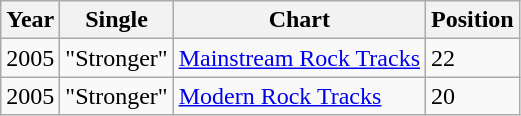<table class="wikitable">
<tr>
<th align="left" valign="top">Year</th>
<th align="left" valign="top">Single</th>
<th align="left" valign="top">Chart</th>
<th align="left" valign="top">Position</th>
</tr>
<tr>
<td align="left" valign="top">2005</td>
<td align="left" valign="top">"Stronger"</td>
<td align="left" valign="top"><a href='#'>Mainstream Rock Tracks</a></td>
<td align="left" valign="top">22</td>
</tr>
<tr>
<td align="left" valign="top">2005</td>
<td align="left" valign="top">"Stronger"</td>
<td align="left" valign="top"><a href='#'>Modern Rock Tracks</a></td>
<td align="left" valign="top">20</td>
</tr>
</table>
